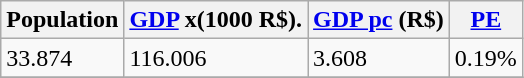<table class="wikitable" border="1">
<tr>
<th>Population </th>
<th><a href='#'>GDP</a> x(1000 R$).</th>
<th><a href='#'>GDP pc</a> (R$)</th>
<th><a href='#'>PE</a></th>
</tr>
<tr>
<td>33.874</td>
<td>116.006</td>
<td>3.608</td>
<td>0.19%</td>
</tr>
<tr>
</tr>
</table>
